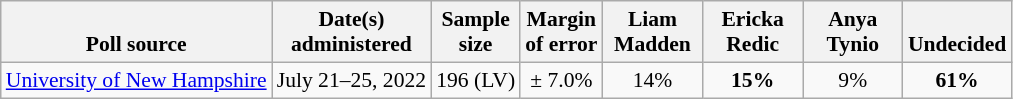<table class="wikitable" style="font-size:90%;text-align:center;">
<tr valign=bottom>
<th>Poll source</th>
<th>Date(s)<br>administered</th>
<th>Sample<br>size</th>
<th>Margin<br>of error</th>
<th style="width:60px;">Liam<br>Madden</th>
<th style="width:60px;">Ericka<br>Redic</th>
<th style="width:60px;">Anya<br>Tynio</th>
<th>Undecided</th>
</tr>
<tr>
<td style="text-align:left;"><a href='#'>University of New Hampshire</a></td>
<td>July 21–25, 2022</td>
<td>196 (LV)</td>
<td>± 7.0%</td>
<td>14%</td>
<td><strong>15%</strong></td>
<td>9%</td>
<td><strong>61%</strong></td>
</tr>
</table>
